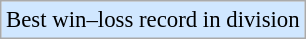<table class="wikitable" style="font-size:95%">
<tr>
<td align="center" bgcolor="#D0E7FF">Best win–loss record in division</td>
</tr>
</table>
